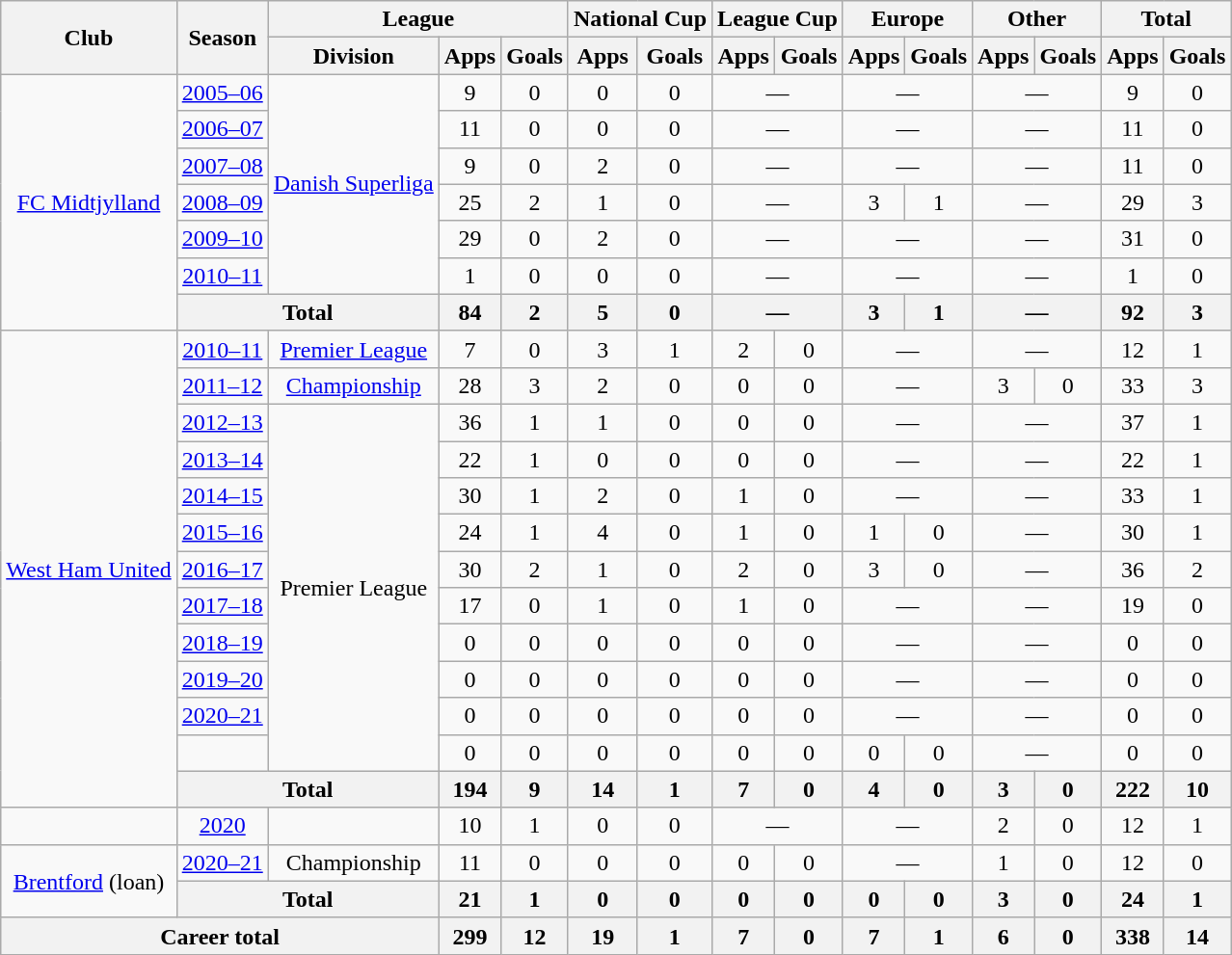<table class="wikitable" style="text-align:center">
<tr>
<th rowspan="2">Club</th>
<th rowspan="2">Season</th>
<th colspan="3">League</th>
<th colspan="2">National Cup</th>
<th colspan="2">League Cup</th>
<th colspan="2">Europe</th>
<th colspan="2">Other</th>
<th colspan="2">Total</th>
</tr>
<tr>
<th>Division</th>
<th>Apps</th>
<th>Goals</th>
<th>Apps</th>
<th>Goals</th>
<th>Apps</th>
<th>Goals</th>
<th>Apps</th>
<th>Goals</th>
<th>Apps</th>
<th>Goals</th>
<th>Apps</th>
<th>Goals</th>
</tr>
<tr>
<td rowspan="7"><a href='#'>FC Midtjylland</a></td>
<td><a href='#'>2005–06</a></td>
<td rowspan=6><a href='#'>Danish Superliga</a></td>
<td>9</td>
<td>0</td>
<td>0</td>
<td>0</td>
<td colspan="2">—</td>
<td colspan="2">—</td>
<td colspan="2">—</td>
<td>9</td>
<td>0</td>
</tr>
<tr>
<td><a href='#'>2006–07</a></td>
<td>11</td>
<td>0</td>
<td>0</td>
<td>0</td>
<td colspan="2">—</td>
<td colspan="2">—</td>
<td colspan="2">—</td>
<td>11</td>
<td>0</td>
</tr>
<tr>
<td><a href='#'>2007–08</a></td>
<td>9</td>
<td>0</td>
<td>2</td>
<td>0</td>
<td colspan="2">—</td>
<td colspan="2">—</td>
<td colspan="2">—</td>
<td>11</td>
<td>0</td>
</tr>
<tr>
<td><a href='#'>2008–09</a></td>
<td>25</td>
<td>2</td>
<td>1</td>
<td>0</td>
<td colspan="2">—</td>
<td>3</td>
<td>1</td>
<td colspan="2">—</td>
<td>29</td>
<td>3</td>
</tr>
<tr>
<td><a href='#'>2009–10</a></td>
<td>29</td>
<td>0</td>
<td>2</td>
<td>0</td>
<td colspan="2">—</td>
<td colspan="2">—</td>
<td colspan="2">—</td>
<td>31</td>
<td>0</td>
</tr>
<tr>
<td><a href='#'>2010–11</a></td>
<td>1</td>
<td>0</td>
<td>0</td>
<td>0</td>
<td colspan="2">—</td>
<td colspan="2">—</td>
<td colspan="2">—</td>
<td>1</td>
<td>0</td>
</tr>
<tr>
<th colspan="2">Total</th>
<th>84</th>
<th>2</th>
<th>5</th>
<th>0</th>
<th colspan="2">—</th>
<th>3</th>
<th>1</th>
<th colspan="2">—</th>
<th>92</th>
<th>3</th>
</tr>
<tr>
<td rowspan="13"><a href='#'>West Ham United</a></td>
<td><a href='#'>2010–11</a></td>
<td><a href='#'>Premier League</a></td>
<td>7</td>
<td>0</td>
<td>3</td>
<td>1</td>
<td>2</td>
<td>0</td>
<td colspan="2">—</td>
<td colspan="2">—</td>
<td>12</td>
<td>1</td>
</tr>
<tr>
<td><a href='#'>2011–12</a></td>
<td><a href='#'>Championship</a></td>
<td>28</td>
<td>3</td>
<td>2</td>
<td>0</td>
<td>0</td>
<td>0</td>
<td colspan="2">—</td>
<td>3</td>
<td>0</td>
<td>33</td>
<td>3</td>
</tr>
<tr>
<td><a href='#'>2012–13</a></td>
<td rowspan=10>Premier League</td>
<td>36</td>
<td>1</td>
<td>1</td>
<td>0</td>
<td>0</td>
<td>0</td>
<td colspan="2">—</td>
<td colspan="2">—</td>
<td>37</td>
<td>1</td>
</tr>
<tr>
<td><a href='#'>2013–14</a></td>
<td>22</td>
<td>1</td>
<td>0</td>
<td>0</td>
<td>0</td>
<td>0</td>
<td colspan="2">—</td>
<td colspan="2">—</td>
<td>22</td>
<td>1</td>
</tr>
<tr>
<td><a href='#'>2014–15</a></td>
<td>30</td>
<td>1</td>
<td>2</td>
<td>0</td>
<td>1</td>
<td>0</td>
<td colspan="2">—</td>
<td colspan="2">—</td>
<td>33</td>
<td>1</td>
</tr>
<tr>
<td><a href='#'>2015–16</a></td>
<td>24</td>
<td>1</td>
<td>4</td>
<td>0</td>
<td>1</td>
<td>0</td>
<td>1</td>
<td>0</td>
<td colspan="2">—</td>
<td>30</td>
<td>1</td>
</tr>
<tr>
<td><a href='#'>2016–17</a></td>
<td>30</td>
<td>2</td>
<td>1</td>
<td>0</td>
<td>2</td>
<td>0</td>
<td>3</td>
<td>0</td>
<td colspan="2">—</td>
<td>36</td>
<td>2</td>
</tr>
<tr>
<td><a href='#'>2017–18</a></td>
<td>17</td>
<td>0</td>
<td>1</td>
<td>0</td>
<td>1</td>
<td>0</td>
<td colspan="2">—</td>
<td colspan="2">—</td>
<td>19</td>
<td>0</td>
</tr>
<tr>
<td><a href='#'>2018–19</a></td>
<td>0</td>
<td>0</td>
<td>0</td>
<td>0</td>
<td>0</td>
<td>0</td>
<td colspan="2">—</td>
<td colspan="2">—</td>
<td>0</td>
<td>0</td>
</tr>
<tr>
<td><a href='#'>2019–20</a></td>
<td>0</td>
<td>0</td>
<td>0</td>
<td>0</td>
<td>0</td>
<td>0</td>
<td colspan="2">—</td>
<td colspan="2">—</td>
<td>0</td>
<td>0</td>
</tr>
<tr>
<td><a href='#'>2020–21</a></td>
<td>0</td>
<td>0</td>
<td>0</td>
<td>0</td>
<td>0</td>
<td>0</td>
<td colspan="2">—</td>
<td colspan="2">—</td>
<td>0</td>
<td>0</td>
</tr>
<tr>
<td></td>
<td>0</td>
<td>0</td>
<td>0</td>
<td>0</td>
<td>0</td>
<td>0</td>
<td>0</td>
<td>0</td>
<td colspan="2">—</td>
<td>0</td>
<td>0</td>
</tr>
<tr>
<th colspan="2">Total</th>
<th>194</th>
<th>9</th>
<th>14</th>
<th>1</th>
<th>7</th>
<th>0</th>
<th>4</th>
<th>0</th>
<th>3</th>
<th>0</th>
<th>222</th>
<th>10</th>
</tr>
<tr>
<td rowspan="1"></td>
<td><a href='#'>2020</a></td>
<td></td>
<td>10</td>
<td>1</td>
<td>0</td>
<td>0</td>
<td colspan="2">—</td>
<td colspan="2">—</td>
<td>2</td>
<td>0</td>
<td>12</td>
<td>1</td>
</tr>
<tr>
<td rowspan=2><a href='#'>Brentford</a> (loan)</td>
<td><a href='#'>2020–21</a></td>
<td>Championship</td>
<td>11</td>
<td>0</td>
<td>0</td>
<td>0</td>
<td>0</td>
<td>0</td>
<td colspan=2>—</td>
<td>1</td>
<td>0</td>
<td>12</td>
<td>0</td>
</tr>
<tr>
<th colspan="2">Total</th>
<th>21</th>
<th>1</th>
<th>0</th>
<th>0</th>
<th>0</th>
<th>0</th>
<th>0</th>
<th>0</th>
<th>3</th>
<th>0</th>
<th>24</th>
<th>1</th>
</tr>
<tr>
<th colspan="3">Career total</th>
<th>299</th>
<th>12</th>
<th>19</th>
<th>1</th>
<th>7</th>
<th>0</th>
<th>7</th>
<th>1</th>
<th>6</th>
<th>0</th>
<th>338</th>
<th>14</th>
</tr>
</table>
